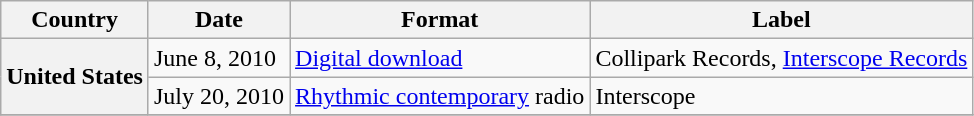<table class="wikitable plainrowheaders">
<tr>
<th scope="col">Country</th>
<th scope="col">Date</th>
<th scope="col">Format</th>
<th scope="col">Label</th>
</tr>
<tr>
<th rowspan="2" scope="row">United States</th>
<td>June 8, 2010</td>
<td><a href='#'>Digital download</a></td>
<td>Collipark Records, <a href='#'>Interscope Records</a></td>
</tr>
<tr>
<td>July 20, 2010</td>
<td><a href='#'>Rhythmic contemporary</a> radio</td>
<td>Interscope</td>
</tr>
<tr>
</tr>
</table>
